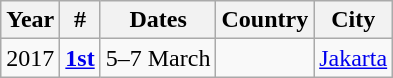<table class="wikitable plainrowheaders sortable">
<tr>
<th>Year</th>
<th>#</th>
<th>Dates</th>
<th>Country</th>
<th>City</th>
</tr>
<tr>
<td>2017</td>
<td><strong><a href='#'>1st</a></strong></td>
<td>5–7 March</td>
<td></td>
<td><a href='#'>Jakarta</a></td>
</tr>
</table>
